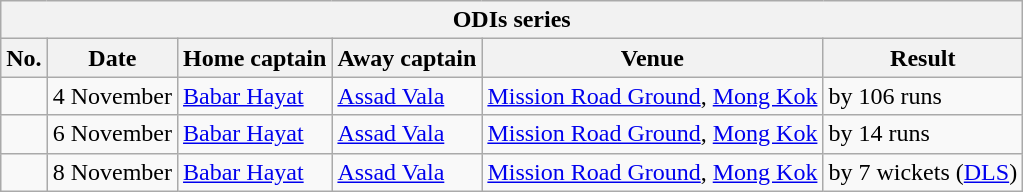<table class="wikitable">
<tr>
<th colspan="6">ODIs series</th>
</tr>
<tr>
<th>No.</th>
<th>Date</th>
<th>Home captain</th>
<th>Away captain</th>
<th>Venue</th>
<th>Result</th>
</tr>
<tr>
<td></td>
<td>4 November</td>
<td><a href='#'>Babar Hayat</a></td>
<td><a href='#'>Assad Vala</a></td>
<td><a href='#'>Mission Road Ground</a>, <a href='#'>Mong Kok</a></td>
<td> by 106 runs</td>
</tr>
<tr>
<td></td>
<td>6 November</td>
<td><a href='#'>Babar Hayat</a></td>
<td><a href='#'>Assad Vala</a></td>
<td><a href='#'>Mission Road Ground</a>, <a href='#'>Mong Kok</a></td>
<td> by 14 runs</td>
</tr>
<tr>
<td></td>
<td>8 November</td>
<td><a href='#'>Babar Hayat</a></td>
<td><a href='#'>Assad Vala</a></td>
<td><a href='#'>Mission Road Ground</a>, <a href='#'>Mong Kok</a></td>
<td> by 7 wickets (<a href='#'>DLS</a>)</td>
</tr>
</table>
